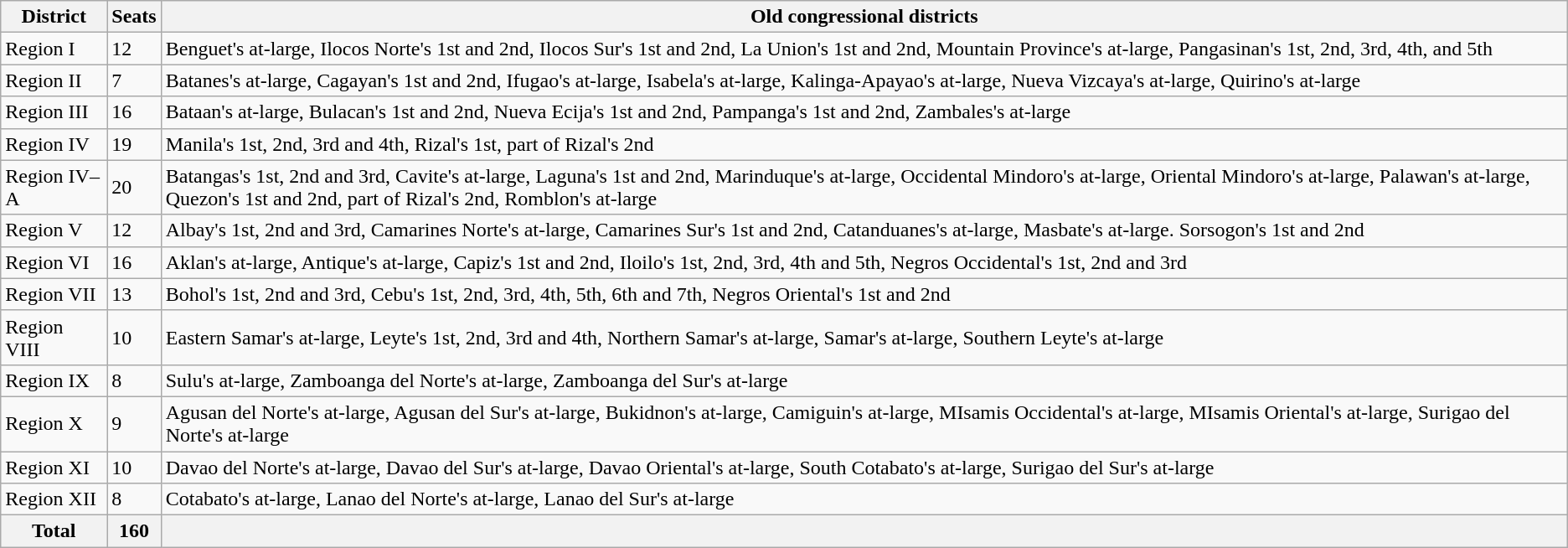<table class="wikitable">
<tr>
<th>District</th>
<th>Seats</th>
<th>Old congressional districts</th>
</tr>
<tr>
<td>Region I</td>
<td>12</td>
<td>Benguet's at-large, Ilocos Norte's 1st and 2nd, Ilocos Sur's 1st and 2nd, La Union's 1st and 2nd, Mountain Province's at-large, Pangasinan's 1st, 2nd, 3rd, 4th, and 5th</td>
</tr>
<tr>
<td>Region II</td>
<td>7</td>
<td>Batanes's at-large, Cagayan's 1st and 2nd, Ifugao's at-large, Isabela's at-large, Kalinga-Apayao's at-large, Nueva Vizcaya's at-large, Quirino's at-large</td>
</tr>
<tr>
<td>Region III</td>
<td>16</td>
<td>Bataan's at-large, Bulacan's 1st and 2nd, Nueva Ecija's 1st and 2nd, Pampanga's 1st and 2nd, Zambales's at-large</td>
</tr>
<tr>
<td>Region IV</td>
<td>19</td>
<td>Manila's 1st, 2nd, 3rd and 4th, Rizal's 1st, part of Rizal's 2nd</td>
</tr>
<tr>
<td>Region IV–A</td>
<td>20</td>
<td>Batangas's 1st, 2nd and 3rd, Cavite's at-large, Laguna's 1st and 2nd, Marinduque's at-large, Occidental Mindoro's at-large, Oriental Mindoro's at-large, Palawan's at-large, Quezon's 1st and 2nd, part of Rizal's 2nd, Romblon's at-large</td>
</tr>
<tr>
<td>Region V</td>
<td>12</td>
<td>Albay's 1st, 2nd and 3rd, Camarines Norte's at-large, Camarines Sur's 1st and 2nd, Catanduanes's at-large, Masbate's at-large. Sorsogon's 1st and 2nd</td>
</tr>
<tr>
<td>Region VI</td>
<td>16</td>
<td>Aklan's at-large, Antique's at-large, Capiz's 1st and 2nd, Iloilo's 1st, 2nd, 3rd, 4th and 5th, Negros Occidental's 1st, 2nd and 3rd</td>
</tr>
<tr>
<td>Region VII</td>
<td>13</td>
<td>Bohol's 1st, 2nd and 3rd, Cebu's 1st, 2nd, 3rd, 4th, 5th, 6th and 7th, Negros Oriental's 1st and 2nd</td>
</tr>
<tr>
<td>Region VIII</td>
<td>10</td>
<td>Eastern Samar's at-large, Leyte's 1st, 2nd, 3rd and 4th, Northern Samar's at-large, Samar's at-large, Southern Leyte's at-large</td>
</tr>
<tr>
<td>Region IX</td>
<td>8</td>
<td>Sulu's at-large, Zamboanga del Norte's at-large, Zamboanga del Sur's at-large</td>
</tr>
<tr>
<td>Region X</td>
<td>9</td>
<td>Agusan del Norte's at-large, Agusan del Sur's at-large, Bukidnon's at-large, Camiguin's at-large, MIsamis Occidental's at-large, MIsamis Oriental's at-large, Surigao del Norte's at-large</td>
</tr>
<tr>
<td>Region XI</td>
<td>10</td>
<td>Davao del Norte's at-large, Davao del Sur's at-large, Davao Oriental's at-large, South Cotabato's at-large, Surigao del Sur's at-large</td>
</tr>
<tr>
<td>Region XII</td>
<td>8</td>
<td>Cotabato's at-large, Lanao del Norte's at-large, Lanao del Sur's at-large</td>
</tr>
<tr>
<th>Total</th>
<th>160</th>
<th></th>
</tr>
</table>
